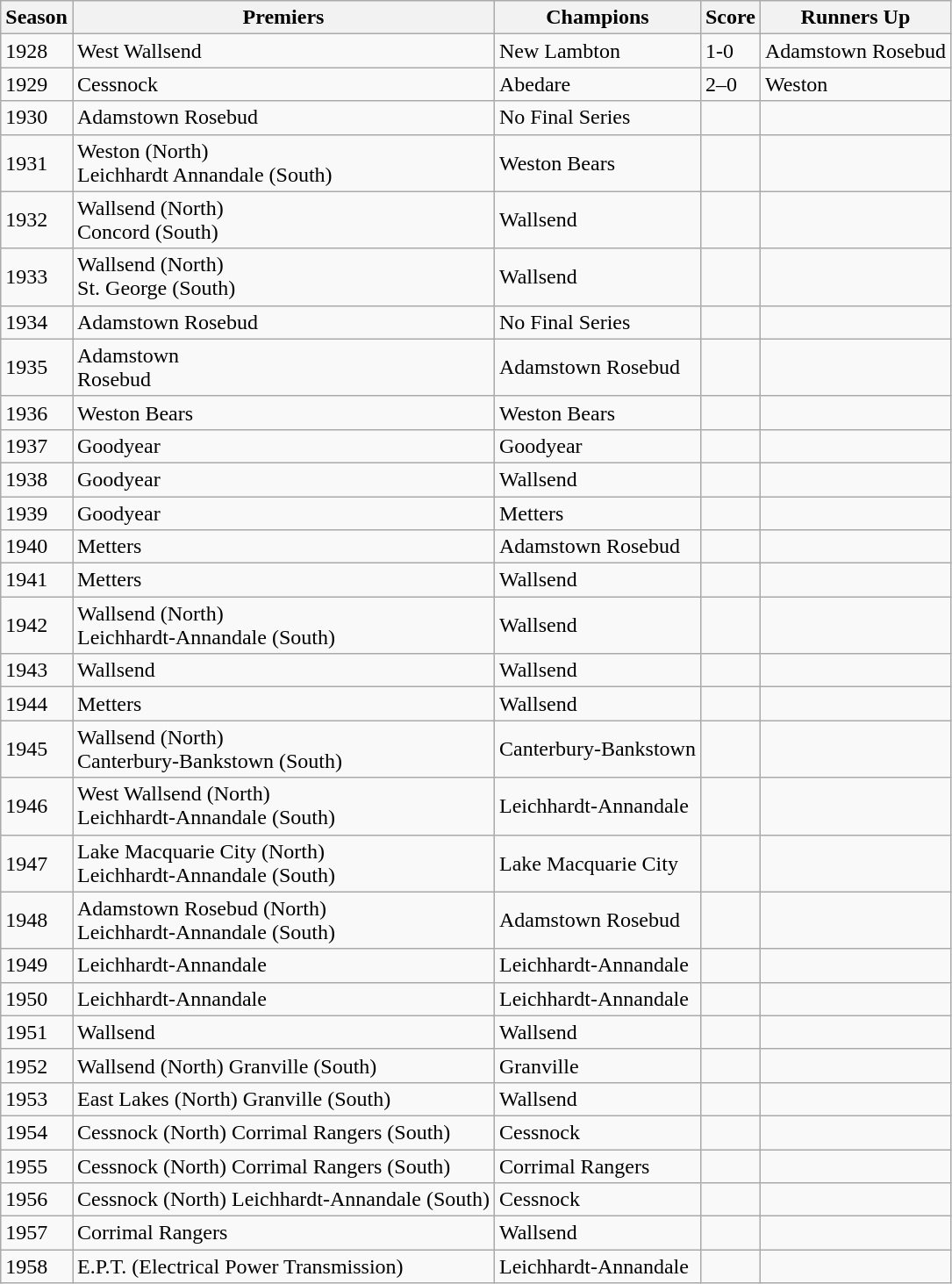<table class="wikitable">
<tr>
<th>Season</th>
<th>Premiers</th>
<th>Champions</th>
<th>Score</th>
<th>Runners Up</th>
</tr>
<tr>
<td>1928</td>
<td>West Wallsend</td>
<td>New Lambton</td>
<td>1-0</td>
<td>Adamstown  Rosebud</td>
</tr>
<tr>
<td>1929</td>
<td>Cessnock</td>
<td>Abedare</td>
<td>2–0</td>
<td>Weston</td>
</tr>
<tr>
<td>1930</td>
<td>Adamstown  Rosebud</td>
<td>No Final Series</td>
<td></td>
<td></td>
</tr>
<tr>
<td>1931</td>
<td>Weston  (North)<br>Leichhardt Annandale (South)</td>
<td>Weston Bears</td>
<td></td>
<td></td>
</tr>
<tr>
<td>1932</td>
<td>Wallsend  (North)<br>Concord (South)</td>
<td>Wallsend</td>
<td></td>
<td></td>
</tr>
<tr>
<td>1933</td>
<td>Wallsend  (North)<br>St. George (South)</td>
<td>Wallsend</td>
<td></td>
<td></td>
</tr>
<tr>
<td>1934</td>
<td>Adamstown  Rosebud</td>
<td>No Final Series</td>
<td></td>
<td></td>
</tr>
<tr>
<td>1935</td>
<td>Adamstown<br>Rosebud</td>
<td>Adamstown Rosebud</td>
<td></td>
<td></td>
</tr>
<tr>
<td>1936</td>
<td>Weston  Bears</td>
<td>Weston Bears</td>
<td></td>
<td></td>
</tr>
<tr>
<td>1937</td>
<td>Goodyear</td>
<td>Goodyear</td>
<td></td>
<td></td>
</tr>
<tr>
<td>1938</td>
<td>Goodyear</td>
<td>Wallsend</td>
<td></td>
<td></td>
</tr>
<tr>
<td>1939</td>
<td>Goodyear</td>
<td>Metters</td>
<td></td>
<td></td>
</tr>
<tr>
<td>1940</td>
<td>Metters</td>
<td>Adamstown Rosebud</td>
<td></td>
<td></td>
</tr>
<tr>
<td>1941</td>
<td>Metters</td>
<td>Wallsend</td>
<td></td>
<td></td>
</tr>
<tr>
<td>1942</td>
<td>Wallsend  (North)<br>Leichhardt-Annandale (South)</td>
<td>Wallsend</td>
<td></td>
<td></td>
</tr>
<tr>
<td>1943</td>
<td>Wallsend</td>
<td>Wallsend</td>
<td></td>
<td></td>
</tr>
<tr>
<td>1944</td>
<td>Metters</td>
<td>Wallsend</td>
<td></td>
<td></td>
</tr>
<tr>
<td>1945</td>
<td>Wallsend  (North)        <br>Canterbury-Bankstown  (South)</td>
<td>Canterbury-Bankstown</td>
<td></td>
<td></td>
</tr>
<tr>
<td>1946</td>
<td>West  Wallsend (North)<br>Leichhardt-Annandale (South)</td>
<td>Leichhardt-Annandale</td>
<td></td>
<td></td>
</tr>
<tr>
<td>1947</td>
<td>Lake  Macquarie City (North)<br>Leichhardt-Annandale (South)</td>
<td>Lake Macquarie City</td>
<td></td>
<td></td>
</tr>
<tr>
<td>1948</td>
<td>Adamstown  Rosebud (North)<br>Leichhardt-Annandale (South)</td>
<td>Adamstown Rosebud</td>
<td></td>
<td></td>
</tr>
<tr>
<td>1949</td>
<td>Leichhardt-Annandale</td>
<td>Leichhardt-Annandale</td>
<td></td>
<td></td>
</tr>
<tr>
<td>1950</td>
<td>Leichhardt-Annandale</td>
<td>Leichhardt-Annandale</td>
<td></td>
<td></td>
</tr>
<tr>
<td>1951</td>
<td>Wallsend</td>
<td>Wallsend</td>
<td></td>
<td></td>
</tr>
<tr>
<td>1952</td>
<td>Wallsend  (North) Granville (South)</td>
<td>Granville</td>
<td></td>
<td></td>
</tr>
<tr>
<td>1953</td>
<td>East  Lakes (North) Granville (South)</td>
<td>Wallsend</td>
<td></td>
<td></td>
</tr>
<tr>
<td>1954</td>
<td>Cessnock  (North) Corrimal Rangers (South)</td>
<td>Cessnock</td>
<td></td>
<td></td>
</tr>
<tr>
<td>1955</td>
<td>Cessnock  (North) Corrimal Rangers (South)</td>
<td>Corrimal Rangers</td>
<td></td>
<td></td>
</tr>
<tr>
<td>1956</td>
<td>Cessnock  (North) Leichhardt-Annandale (South)</td>
<td>Cessnock</td>
<td></td>
<td></td>
</tr>
<tr>
<td>1957</td>
<td>Corrimal  Rangers</td>
<td>Wallsend</td>
<td></td>
<td></td>
</tr>
<tr>
<td>1958</td>
<td>E.P.T.  (Electrical Power Transmission)</td>
<td>Leichhardt-Annandale</td>
<td></td>
<td></td>
</tr>
</table>
